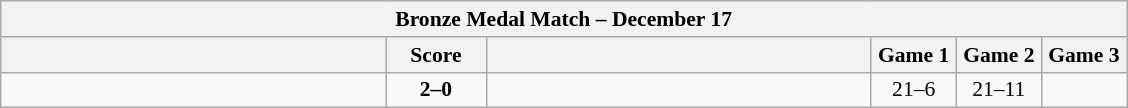<table class="wikitable" style="text-align: center; font-size:90% ">
<tr>
<th colspan=6>Bronze Medal Match – December 17</th>
</tr>
<tr>
<th align="right" width="250"></th>
<th width="60">Score</th>
<th align="left" width="250"></th>
<th width="50">Game 1</th>
<th width="50">Game 2</th>
<th width="50">Game 3</th>
</tr>
<tr>
<td align=left><strong></strong></td>
<td align=center><strong>2–0</strong></td>
<td align=left></td>
<td>21–6</td>
<td>21–11</td>
<td></td>
</tr>
</table>
